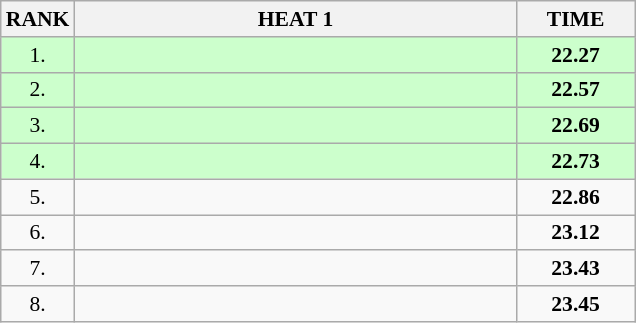<table class="wikitable" style="border-collapse: collapse; font-size: 90%;">
<tr>
<th>RANK</th>
<th style="width: 20em">HEAT 1</th>
<th style="width: 5em">TIME</th>
</tr>
<tr style="background:#ccffcc;">
<td align="center">1.</td>
<td></td>
<td align="center"><strong>22.27</strong></td>
</tr>
<tr style="background:#ccffcc;">
<td align="center">2.</td>
<td></td>
<td align="center"><strong>22.57</strong></td>
</tr>
<tr style="background:#ccffcc;">
<td align="center">3.</td>
<td></td>
<td align="center"><strong>22.69</strong></td>
</tr>
<tr style="background:#ccffcc;">
<td align="center">4.</td>
<td></td>
<td align="center"><strong>22.73</strong></td>
</tr>
<tr>
<td align="center">5.</td>
<td></td>
<td align="center"><strong>22.86</strong></td>
</tr>
<tr>
<td align="center">6.</td>
<td></td>
<td align="center"><strong>23.12</strong></td>
</tr>
<tr>
<td align="center">7.</td>
<td></td>
<td align="center"><strong>23.43</strong></td>
</tr>
<tr>
<td align="center">8.</td>
<td></td>
<td align="center"><strong>23.45</strong></td>
</tr>
</table>
